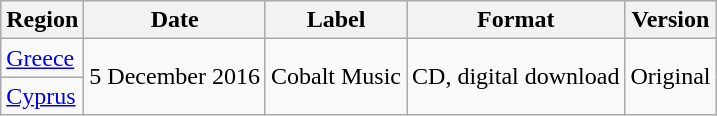<table class="sortable wikitable">
<tr>
<th>Region</th>
<th>Date</th>
<th>Label</th>
<th>Format</th>
<th>Version</th>
</tr>
<tr>
<td><a href='#'>Greece</a></td>
<td rowspan="2">5 December 2016</td>
<td rowspan="4">Cobalt Music</td>
<td rowspan="4">CD, digital download</td>
<td rowspan="2">Original</td>
</tr>
<tr>
<td><a href='#'>Cyprus</a></td>
</tr>
</table>
